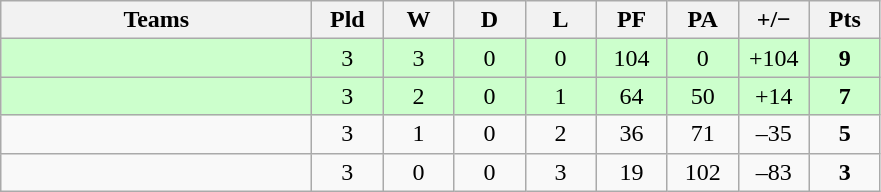<table class="wikitable" style="text-align: center;">
<tr>
<th width="200">Teams</th>
<th width="40">Pld</th>
<th width="40">W</th>
<th width="40">D</th>
<th width="40">L</th>
<th width="40">PF</th>
<th width="40">PA</th>
<th width="40">+/−</th>
<th width="40">Pts</th>
</tr>
<tr bgcolor=ccffcc>
<td align=left></td>
<td>3</td>
<td>3</td>
<td>0</td>
<td>0</td>
<td>104</td>
<td>0</td>
<td>+104</td>
<td><strong>9</strong></td>
</tr>
<tr bgcolor=ccffcc>
<td align=left></td>
<td>3</td>
<td>2</td>
<td>0</td>
<td>1</td>
<td>64</td>
<td>50</td>
<td>+14</td>
<td><strong>7</strong></td>
</tr>
<tr>
<td align=left></td>
<td>3</td>
<td>1</td>
<td>0</td>
<td>2</td>
<td>36</td>
<td>71</td>
<td>–35</td>
<td><strong>5</strong></td>
</tr>
<tr>
<td align=left></td>
<td>3</td>
<td>0</td>
<td>0</td>
<td>3</td>
<td>19</td>
<td>102</td>
<td>–83</td>
<td><strong>3</strong></td>
</tr>
</table>
